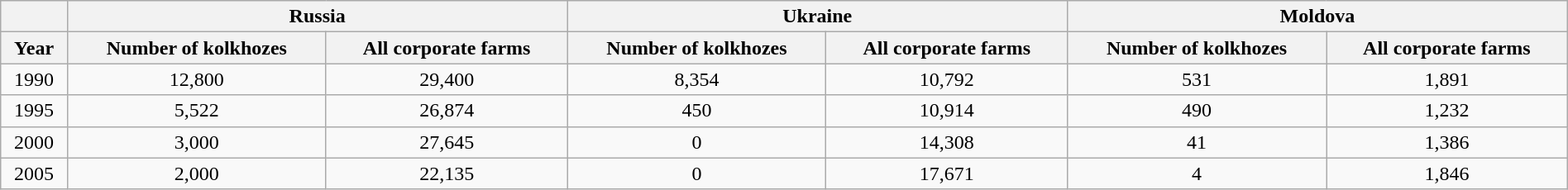<table class="wikitable" style="width:100%; font-size:100%; text-align: center">
<tr>
<th></th>
<th colspan="2">Russia</th>
<th colspan="2">Ukraine</th>
<th colspan="2">Moldova</th>
</tr>
<tr>
<th>Year</th>
<th>Number of kolkhozes</th>
<th>All corporate farms</th>
<th>Number of kolkhozes</th>
<th>All corporate farms</th>
<th>Number of kolkhozes</th>
<th>All corporate farms</th>
</tr>
<tr>
<td>1990</td>
<td>12,800</td>
<td>29,400</td>
<td>8,354</td>
<td>10,792</td>
<td>531</td>
<td>1,891</td>
</tr>
<tr>
<td>1995</td>
<td>5,522</td>
<td>26,874</td>
<td>450</td>
<td>10,914</td>
<td>490</td>
<td>1,232</td>
</tr>
<tr>
<td>2000</td>
<td>3,000</td>
<td>27,645</td>
<td>0</td>
<td>14,308</td>
<td>41</td>
<td>1,386</td>
</tr>
<tr>
<td>2005</td>
<td>2,000</td>
<td>22,135</td>
<td>0</td>
<td>17,671</td>
<td>4</td>
<td>1,846</td>
</tr>
</table>
